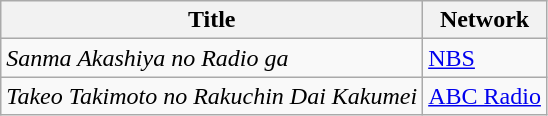<table class="wikitable">
<tr>
<th>Title</th>
<th>Network</th>
</tr>
<tr>
<td><em>Sanma Akashiya no Radio ga </em></td>
<td><a href='#'>NBS</a></td>
</tr>
<tr>
<td><em>Takeo Takimoto no Rakuchin Dai Kakumei</em></td>
<td><a href='#'>ABC Radio</a></td>
</tr>
</table>
